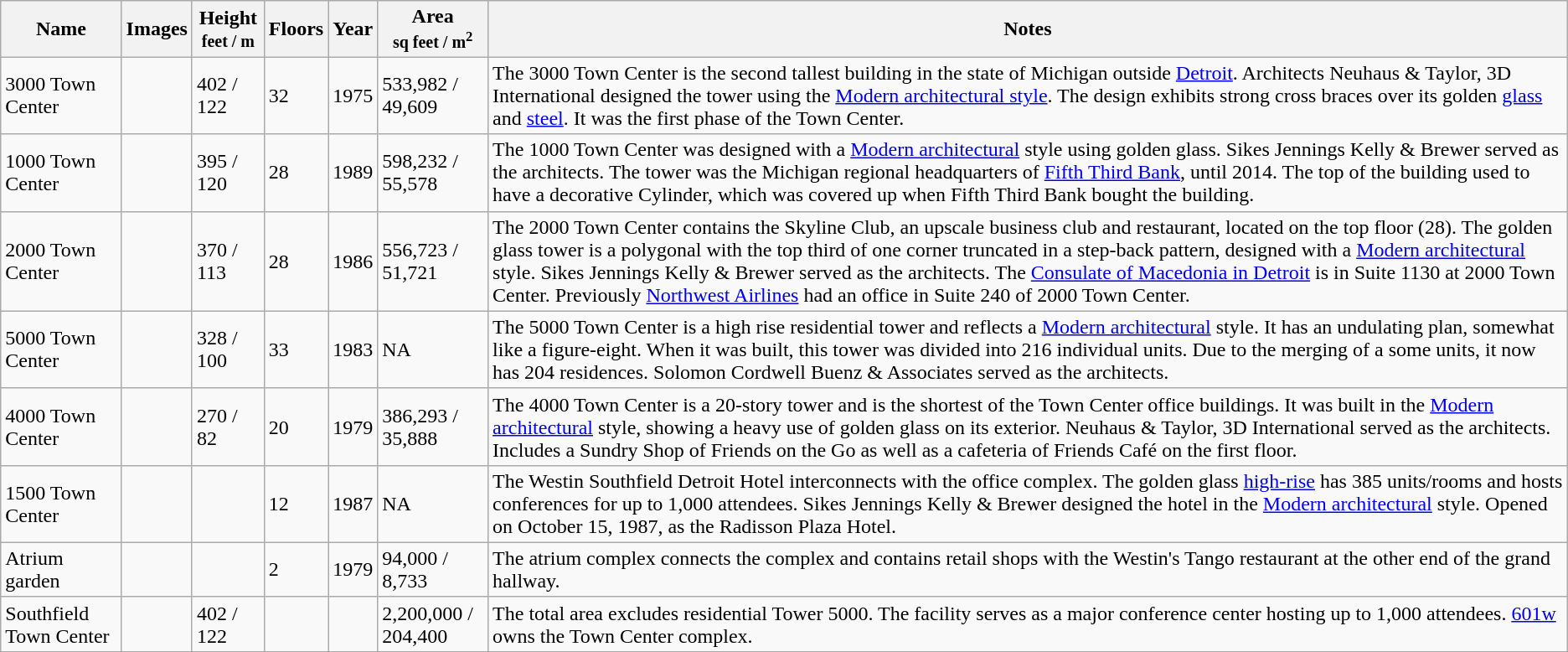<table class="wikitable sortable">
<tr>
<th style="background:light gray; color:black">Name</th>
<th class="unsortable" style="background:light gray; color:black">Images</th>
<th style="background:light gray; color:black">Height<br><small>feet / m</small></th>
<th style="background:light gray; color:black">Floors</th>
<th style="background:light gray; color:black">Year</th>
<th style="background:light gray; color:black">Area<br><small>sq feet / m<sup>2</sup></small></th>
<th class="unsortable" style="background:light gray; color:black">Notes</th>
</tr>
<tr>
<td>3000 Town Center</td>
<td></td>
<td>402 / 122</td>
<td>32</td>
<td>1975</td>
<td>533,982 / 49,609</td>
<td>The 3000 Town Center is the second tallest building in the state of Michigan outside <a href='#'>Detroit</a>. Architects Neuhaus & Taylor, 3D International designed the tower using the <a href='#'>Modern architectural style</a>. The design exhibits strong cross braces over its golden <a href='#'>glass</a> and <a href='#'>steel</a>. It was the first phase of the Town Center.</td>
</tr>
<tr>
<td>1000 Town Center</td>
<td></td>
<td>395 / 120</td>
<td>28</td>
<td>1989</td>
<td>598,232 / 55,578</td>
<td>The 1000 Town Center was designed with a <a href='#'>Modern architectural</a> style using golden glass. Sikes Jennings Kelly & Brewer served as the architects. The tower was the Michigan regional headquarters of <a href='#'>Fifth Third Bank</a>, until 2014. The top of the building used to have a decorative Cylinder, which was covered up when Fifth Third Bank bought the building.</td>
</tr>
<tr>
<td>2000 Town Center</td>
<td></td>
<td>370 / 113</td>
<td>28</td>
<td>1986</td>
<td>556,723 / 51,721</td>
<td>The 2000 Town Center contains the Skyline Club, an upscale business club and restaurant, located on the top floor (28). The golden glass tower is a polygonal with the top third of one corner truncated in a step-back pattern, designed with a <a href='#'>Modern architectural</a> style. Sikes Jennings Kelly & Brewer served as the architects. The <a href='#'>Consulate of Macedonia in Detroit</a> is in Suite 1130 at 2000 Town Center. Previously <a href='#'>Northwest Airlines</a> had an office in Suite 240 of 2000 Town Center.</td>
</tr>
<tr>
<td>5000 Town Center</td>
<td></td>
<td>328 / 100</td>
<td>33</td>
<td>1983</td>
<td>NA</td>
<td>The 5000 Town Center is a high rise residential tower and reflects a <a href='#'>Modern architectural</a> style. It has an undulating plan, somewhat like a figure-eight. When it was built, this tower was divided into 216 individual units. Due to the merging of a some units, it now has 204 residences. Solomon Cordwell Buenz & Associates served as the architects.</td>
</tr>
<tr>
<td>4000 Town Center</td>
<td></td>
<td>270 / 82</td>
<td>20</td>
<td>1979</td>
<td>386,293 / 35,888</td>
<td>The 4000 Town Center is a 20-story tower and is the shortest of the Town Center office buildings. It was built in the <a href='#'>Modern architectural</a> style, showing a heavy use of golden glass on its exterior. Neuhaus & Taylor, 3D International served as the architects. Includes a Sundry Shop of Friends on the Go as well as a cafeteria of Friends Café on the first floor.</td>
</tr>
<tr>
<td>1500 Town Center</td>
<td></td>
<td></td>
<td>12</td>
<td>1987</td>
<td>NA</td>
<td>The Westin Southfield Detroit Hotel interconnects with the office complex. The golden glass <a href='#'>high-rise</a> has 385 units/rooms and hosts conferences for up to 1,000 attendees. Sikes Jennings Kelly & Brewer designed the hotel in the <a href='#'>Modern architectural</a> style. Opened on October 15, 1987, as the Radisson Plaza Hotel.</td>
</tr>
<tr>
<td>Atrium garden</td>
<td></td>
<td></td>
<td>2</td>
<td>1979</td>
<td>94,000 / 8,733</td>
<td>The atrium complex connects the complex and contains retail shops with the Westin's Tango restaurant at the other end of the grand hallway.</td>
</tr>
<tr>
<td>Southfield Town Center</td>
<td></td>
<td>402 / 122</td>
<td></td>
<td></td>
<td>2,200,000 / 204,400</td>
<td>The total area excludes residential Tower 5000. The facility serves as a major conference center hosting up to 1,000 attendees. <a href='#'>601w</a> owns the Town Center complex.</td>
</tr>
<tr>
</tr>
</table>
